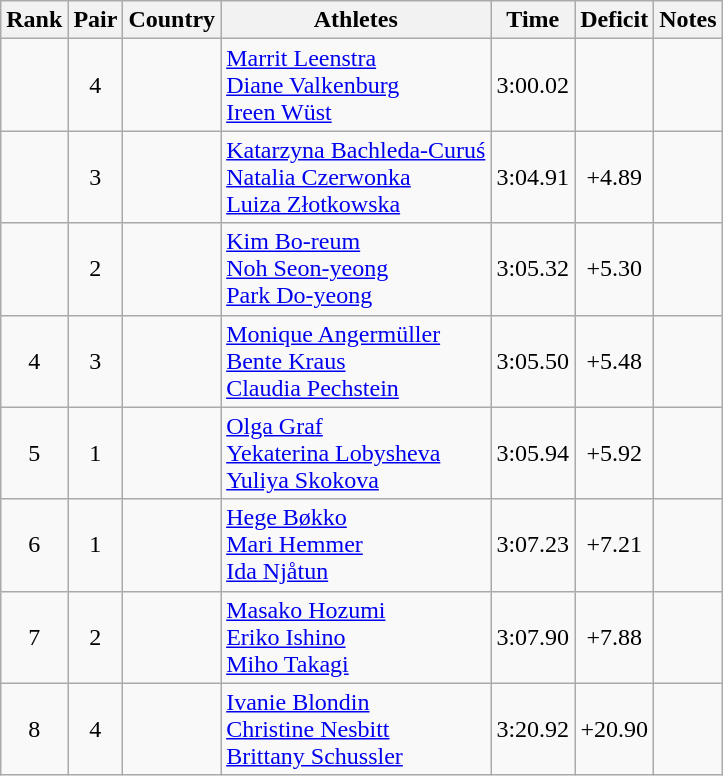<table class="wikitable" style="text-align:center;">
<tr>
<th>Rank</th>
<th>Pair</th>
<th>Country</th>
<th>Athletes</th>
<th>Time</th>
<th>Deficit</th>
<th>Notes</th>
</tr>
<tr>
<td></td>
<td>4</td>
<td align=left></td>
<td align=left><a href='#'>Marrit Leenstra</a><br><a href='#'>Diane Valkenburg</a><br><a href='#'>Ireen Wüst</a></td>
<td>3:00.02</td>
<td></td>
<td></td>
</tr>
<tr>
<td></td>
<td>3</td>
<td align=left></td>
<td align=left><a href='#'>Katarzyna Bachleda-Curuś</a><br><a href='#'>Natalia Czerwonka</a><br><a href='#'>Luiza Złotkowska</a></td>
<td>3:04.91</td>
<td>+4.89</td>
<td></td>
</tr>
<tr>
<td></td>
<td>2</td>
<td align=left></td>
<td align=left><a href='#'>Kim Bo-reum</a><br><a href='#'>Noh Seon-yeong</a><br><a href='#'>Park Do-yeong</a></td>
<td>3:05.32</td>
<td>+5.30</td>
<td></td>
</tr>
<tr>
<td>4</td>
<td>3</td>
<td align=left></td>
<td align=left><a href='#'>Monique Angermüller</a><br><a href='#'>Bente Kraus</a><br><a href='#'>Claudia Pechstein</a></td>
<td>3:05.50</td>
<td>+5.48</td>
<td></td>
</tr>
<tr>
<td>5</td>
<td>1</td>
<td align=left></td>
<td align=left><a href='#'>Olga Graf</a><br><a href='#'>Yekaterina Lobysheva</a><br><a href='#'>Yuliya Skokova</a></td>
<td>3:05.94</td>
<td>+5.92</td>
<td></td>
</tr>
<tr>
<td>6</td>
<td>1</td>
<td align=left></td>
<td align=left><a href='#'>Hege Bøkko</a><br><a href='#'>Mari Hemmer</a><br><a href='#'>Ida Njåtun</a></td>
<td>3:07.23</td>
<td>+7.21</td>
<td></td>
</tr>
<tr>
<td>7</td>
<td>2</td>
<td align=left></td>
<td align=left><a href='#'>Masako Hozumi</a><br><a href='#'>Eriko Ishino</a><br><a href='#'>Miho Takagi</a></td>
<td>3:07.90</td>
<td>+7.88</td>
<td></td>
</tr>
<tr>
<td>8</td>
<td>4</td>
<td align=left></td>
<td align=left><a href='#'>Ivanie Blondin</a><br><a href='#'>Christine Nesbitt</a><br><a href='#'>Brittany Schussler</a></td>
<td>3:20.92</td>
<td>+20.90</td>
<td></td>
</tr>
</table>
